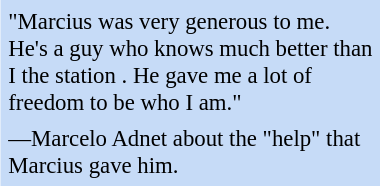<table class="toccolours" style="float: left; margin-left: 1em; margin-right: 2em; font-size: 95%; background:#c6dbf7; color:black; width:25em; max-width: 20%;" cellspacing="4">
<tr>
<td style="text-align: left;">"Marcius was very generous to me. He's a guy who knows much better than I the station . He gave me a lot of freedom to be who I am."</td>
</tr>
<tr>
<td style="text-align: left;">—Marcelo Adnet about the "help" that Marcius gave him.</td>
</tr>
</table>
